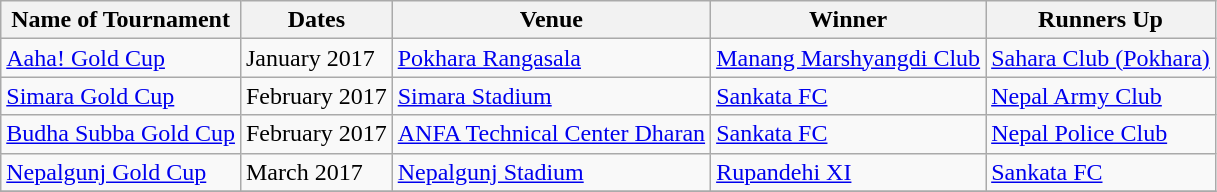<table class="wikitable" border="1">
<tr>
<th>Name of Tournament</th>
<th>Dates</th>
<th>Venue</th>
<th>Winner</th>
<th>Runners Up</th>
</tr>
<tr>
<td><a href='#'>Aaha! Gold Cup</a></td>
<td>January 2017</td>
<td><a href='#'>Pokhara Rangasala</a></td>
<td><a href='#'>Manang Marshyangdi Club</a></td>
<td><a href='#'>Sahara Club (Pokhara)</a></td>
</tr>
<tr>
<td><a href='#'>Simara Gold Cup</a></td>
<td>February 2017</td>
<td><a href='#'>Simara Stadium</a></td>
<td><a href='#'>Sankata FC</a></td>
<td><a href='#'>Nepal Army Club</a></td>
</tr>
<tr>
<td><a href='#'>Budha Subba Gold Cup</a></td>
<td>February 2017</td>
<td><a href='#'>ANFA Technical Center Dharan</a></td>
<td><a href='#'>Sankata FC</a></td>
<td><a href='#'>Nepal Police Club</a></td>
</tr>
<tr>
<td><a href='#'>Nepalgunj Gold Cup</a></td>
<td>March 2017</td>
<td><a href='#'>Nepalgunj Stadium</a></td>
<td><a href='#'>Rupandehi XI</a></td>
<td><a href='#'>Sankata FC</a></td>
</tr>
<tr>
</tr>
</table>
